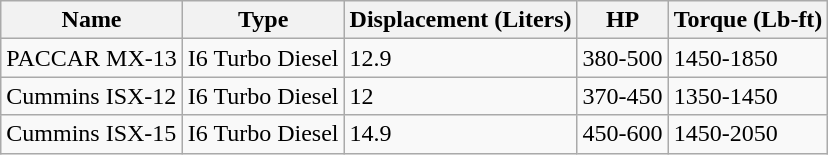<table class="wikitable">
<tr>
<th>Name</th>
<th>Type</th>
<th>Displacement (Liters)</th>
<th>HP</th>
<th>Torque (Lb-ft)</th>
</tr>
<tr>
<td>PACCAR MX-13</td>
<td>I6 Turbo Diesel</td>
<td>12.9</td>
<td>380-500</td>
<td>1450-1850</td>
</tr>
<tr>
<td>Cummins ISX-12</td>
<td>I6 Turbo Diesel</td>
<td>12</td>
<td>370-450</td>
<td>1350-1450</td>
</tr>
<tr>
<td>Cummins ISX-15</td>
<td>I6 Turbo Diesel</td>
<td>14.9</td>
<td>450-600</td>
<td>1450-2050</td>
</tr>
</table>
